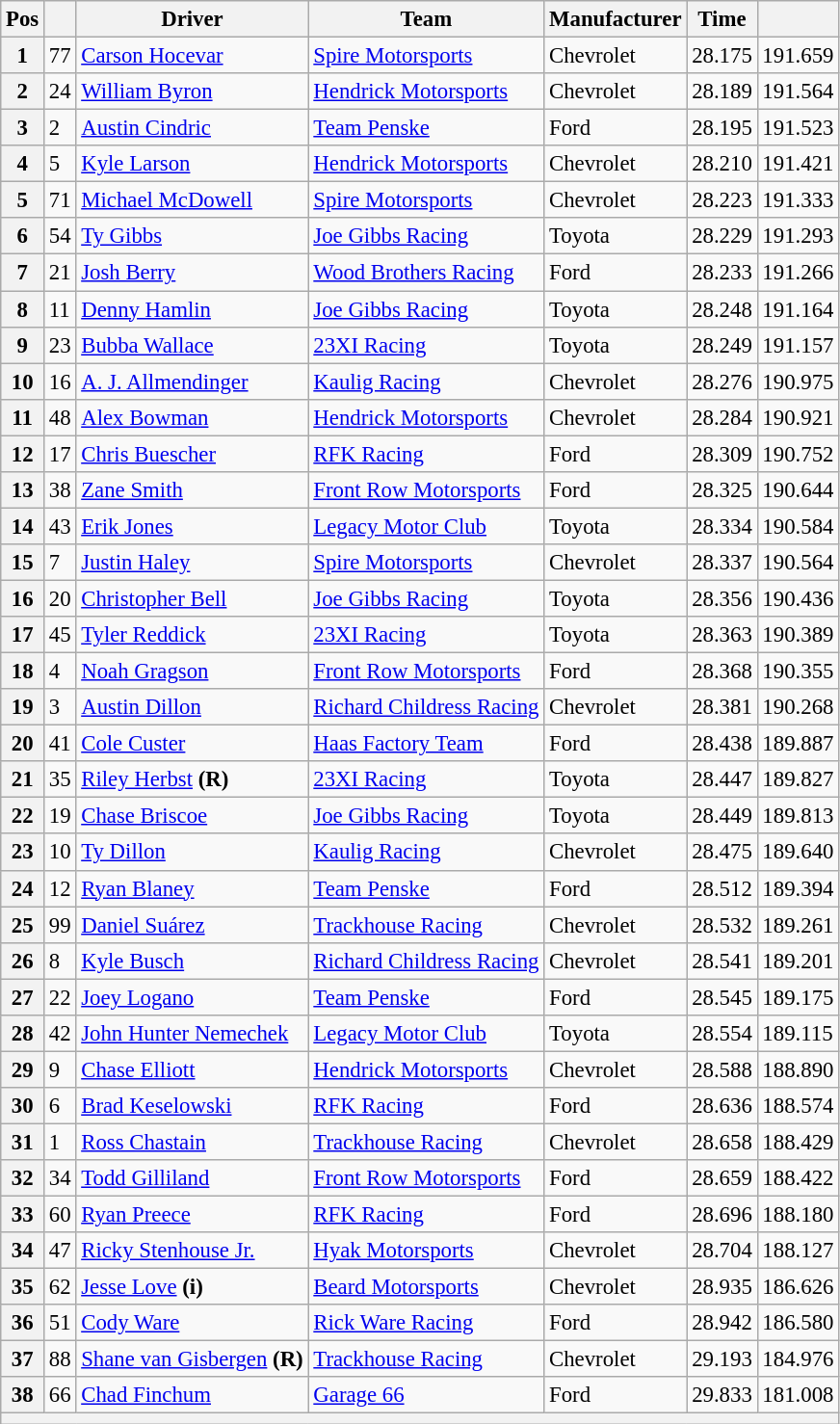<table class="wikitable" style="font-size:95%">
<tr>
<th>Pos</th>
<th></th>
<th>Driver</th>
<th>Team</th>
<th>Manufacturer</th>
<th>Time</th>
<th></th>
</tr>
<tr>
<th>1</th>
<td>77</td>
<td><a href='#'>Carson Hocevar</a></td>
<td><a href='#'>Spire Motorsports</a></td>
<td>Chevrolet</td>
<td>28.175</td>
<td>191.659</td>
</tr>
<tr>
<th>2</th>
<td>24</td>
<td><a href='#'>William Byron</a></td>
<td><a href='#'>Hendrick Motorsports</a></td>
<td>Chevrolet</td>
<td>28.189</td>
<td>191.564</td>
</tr>
<tr>
<th>3</th>
<td>2</td>
<td><a href='#'>Austin Cindric</a></td>
<td><a href='#'>Team Penske</a></td>
<td>Ford</td>
<td>28.195</td>
<td>191.523</td>
</tr>
<tr>
<th>4</th>
<td>5</td>
<td><a href='#'>Kyle Larson</a></td>
<td><a href='#'>Hendrick Motorsports</a></td>
<td>Chevrolet</td>
<td>28.210</td>
<td>191.421</td>
</tr>
<tr>
<th>5</th>
<td>71</td>
<td><a href='#'>Michael McDowell</a></td>
<td><a href='#'>Spire Motorsports</a></td>
<td>Chevrolet</td>
<td>28.223</td>
<td>191.333</td>
</tr>
<tr>
<th>6</th>
<td>54</td>
<td><a href='#'>Ty Gibbs</a></td>
<td><a href='#'>Joe Gibbs Racing</a></td>
<td>Toyota</td>
<td>28.229</td>
<td>191.293</td>
</tr>
<tr>
<th>7</th>
<td>21</td>
<td><a href='#'>Josh Berry</a></td>
<td><a href='#'>Wood Brothers Racing</a></td>
<td>Ford</td>
<td>28.233</td>
<td>191.266</td>
</tr>
<tr>
<th>8</th>
<td>11</td>
<td><a href='#'>Denny Hamlin</a></td>
<td><a href='#'>Joe Gibbs Racing</a></td>
<td>Toyota</td>
<td>28.248</td>
<td>191.164</td>
</tr>
<tr>
<th>9</th>
<td>23</td>
<td><a href='#'>Bubba Wallace</a></td>
<td><a href='#'>23XI Racing</a></td>
<td>Toyota</td>
<td>28.249</td>
<td>191.157</td>
</tr>
<tr>
<th>10</th>
<td>16</td>
<td><a href='#'>A. J. Allmendinger</a></td>
<td><a href='#'>Kaulig Racing</a></td>
<td>Chevrolet</td>
<td>28.276</td>
<td>190.975</td>
</tr>
<tr>
<th>11</th>
<td>48</td>
<td><a href='#'>Alex Bowman</a></td>
<td><a href='#'>Hendrick Motorsports</a></td>
<td>Chevrolet</td>
<td>28.284</td>
<td>190.921</td>
</tr>
<tr>
<th>12</th>
<td>17</td>
<td><a href='#'>Chris Buescher</a></td>
<td><a href='#'>RFK Racing</a></td>
<td>Ford</td>
<td>28.309</td>
<td>190.752</td>
</tr>
<tr>
<th>13</th>
<td>38</td>
<td><a href='#'>Zane Smith</a></td>
<td><a href='#'>Front Row Motorsports</a></td>
<td>Ford</td>
<td>28.325</td>
<td>190.644</td>
</tr>
<tr>
<th>14</th>
<td>43</td>
<td><a href='#'>Erik Jones</a></td>
<td><a href='#'>Legacy Motor Club</a></td>
<td>Toyota</td>
<td>28.334</td>
<td>190.584</td>
</tr>
<tr>
<th>15</th>
<td>7</td>
<td><a href='#'>Justin Haley</a></td>
<td><a href='#'>Spire Motorsports</a></td>
<td>Chevrolet</td>
<td>28.337</td>
<td>190.564</td>
</tr>
<tr>
<th>16</th>
<td>20</td>
<td><a href='#'>Christopher Bell</a></td>
<td><a href='#'>Joe Gibbs Racing</a></td>
<td>Toyota</td>
<td>28.356</td>
<td>190.436</td>
</tr>
<tr>
<th>17</th>
<td>45</td>
<td><a href='#'>Tyler Reddick</a></td>
<td><a href='#'>23XI Racing</a></td>
<td>Toyota</td>
<td>28.363</td>
<td>190.389</td>
</tr>
<tr>
<th>18</th>
<td>4</td>
<td><a href='#'>Noah Gragson</a></td>
<td><a href='#'>Front Row Motorsports</a></td>
<td>Ford</td>
<td>28.368</td>
<td>190.355</td>
</tr>
<tr>
<th>19</th>
<td>3</td>
<td><a href='#'>Austin Dillon</a></td>
<td><a href='#'>Richard Childress Racing</a></td>
<td>Chevrolet</td>
<td>28.381</td>
<td>190.268</td>
</tr>
<tr>
<th>20</th>
<td>41</td>
<td><a href='#'>Cole Custer</a></td>
<td><a href='#'>Haas Factory Team</a></td>
<td>Ford</td>
<td>28.438</td>
<td>189.887</td>
</tr>
<tr>
<th>21</th>
<td>35</td>
<td><a href='#'>Riley Herbst</a> <strong>(R)</strong></td>
<td><a href='#'>23XI Racing</a></td>
<td>Toyota</td>
<td>28.447</td>
<td>189.827</td>
</tr>
<tr>
<th>22</th>
<td>19</td>
<td><a href='#'>Chase Briscoe</a></td>
<td><a href='#'>Joe Gibbs Racing</a></td>
<td>Toyota</td>
<td>28.449</td>
<td>189.813</td>
</tr>
<tr>
<th>23</th>
<td>10</td>
<td><a href='#'>Ty Dillon</a></td>
<td><a href='#'>Kaulig Racing</a></td>
<td>Chevrolet</td>
<td>28.475</td>
<td>189.640</td>
</tr>
<tr>
<th>24</th>
<td>12</td>
<td><a href='#'>Ryan Blaney</a></td>
<td><a href='#'>Team Penske</a></td>
<td>Ford</td>
<td>28.512</td>
<td>189.394</td>
</tr>
<tr>
<th>25</th>
<td>99</td>
<td><a href='#'>Daniel Suárez</a></td>
<td><a href='#'>Trackhouse Racing</a></td>
<td>Chevrolet</td>
<td>28.532</td>
<td>189.261</td>
</tr>
<tr>
<th>26</th>
<td>8</td>
<td><a href='#'>Kyle Busch</a></td>
<td><a href='#'>Richard Childress Racing</a></td>
<td>Chevrolet</td>
<td>28.541</td>
<td>189.201</td>
</tr>
<tr>
<th>27</th>
<td>22</td>
<td><a href='#'>Joey Logano</a></td>
<td><a href='#'>Team Penske</a></td>
<td>Ford</td>
<td>28.545</td>
<td>189.175</td>
</tr>
<tr>
<th>28</th>
<td>42</td>
<td><a href='#'>John Hunter Nemechek</a></td>
<td><a href='#'>Legacy Motor Club</a></td>
<td>Toyota</td>
<td>28.554</td>
<td>189.115</td>
</tr>
<tr>
<th>29</th>
<td>9</td>
<td><a href='#'>Chase Elliott</a></td>
<td><a href='#'>Hendrick Motorsports</a></td>
<td>Chevrolet</td>
<td>28.588</td>
<td>188.890</td>
</tr>
<tr>
<th>30</th>
<td>6</td>
<td><a href='#'>Brad Keselowski</a></td>
<td><a href='#'>RFK Racing</a></td>
<td>Ford</td>
<td>28.636</td>
<td>188.574</td>
</tr>
<tr>
<th>31</th>
<td>1</td>
<td><a href='#'>Ross Chastain</a></td>
<td><a href='#'>Trackhouse Racing</a></td>
<td>Chevrolet</td>
<td>28.658</td>
<td>188.429</td>
</tr>
<tr>
<th>32</th>
<td>34</td>
<td><a href='#'>Todd Gilliland</a></td>
<td><a href='#'>Front Row Motorsports</a></td>
<td>Ford</td>
<td>28.659</td>
<td>188.422</td>
</tr>
<tr>
<th>33</th>
<td>60</td>
<td><a href='#'>Ryan Preece</a></td>
<td><a href='#'>RFK Racing</a></td>
<td>Ford</td>
<td>28.696</td>
<td>188.180</td>
</tr>
<tr>
<th>34</th>
<td>47</td>
<td><a href='#'>Ricky Stenhouse Jr.</a></td>
<td><a href='#'>Hyak Motorsports</a></td>
<td>Chevrolet</td>
<td>28.704</td>
<td>188.127</td>
</tr>
<tr>
<th>35</th>
<td>62</td>
<td><a href='#'>Jesse Love</a> <strong>(i)</strong></td>
<td><a href='#'>Beard Motorsports</a></td>
<td>Chevrolet</td>
<td>28.935</td>
<td>186.626</td>
</tr>
<tr>
<th>36</th>
<td>51</td>
<td><a href='#'>Cody Ware</a></td>
<td><a href='#'>Rick Ware Racing</a></td>
<td>Ford</td>
<td>28.942</td>
<td>186.580</td>
</tr>
<tr>
<th>37</th>
<td>88</td>
<td><a href='#'>Shane van Gisbergen</a> <strong>(R)</strong></td>
<td><a href='#'>Trackhouse Racing</a></td>
<td>Chevrolet</td>
<td>29.193</td>
<td>184.976</td>
</tr>
<tr>
<th>38</th>
<td>66</td>
<td><a href='#'>Chad Finchum</a></td>
<td><a href='#'>Garage 66</a></td>
<td>Ford</td>
<td>29.833</td>
<td>181.008</td>
</tr>
<tr>
<th colspan="7"></th>
</tr>
</table>
